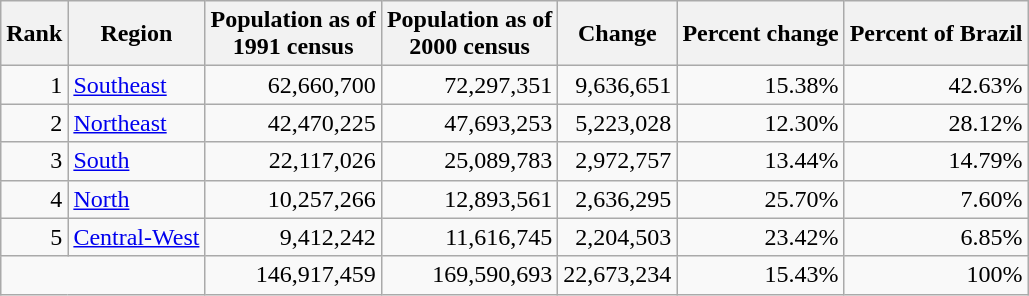<table class="wikitable sortable" style="text-align: right;">
<tr>
<th>Rank</th>
<th>Region</th>
<th>Population as of<br>1991 census</th>
<th>Population as of<br>2000 census</th>
<th data-sort-type="number">Change</th>
<th data-sort-type="number">Percent change</th>
<th data-sort-type="number">Percent of Brazil</th>
</tr>
<tr>
<td>1</td>
<td style="text-align: left;"><a href='#'>Southeast</a></td>
<td>62,660,700</td>
<td>72,297,351</td>
<td> 9,636,651</td>
<td> 15.38%</td>
<td>42.63%</td>
</tr>
<tr>
<td>2</td>
<td style="text-align: left;"><a href='#'>Northeast</a></td>
<td>42,470,225</td>
<td>47,693,253</td>
<td> 5,223,028</td>
<td> 12.30%</td>
<td>28.12%</td>
</tr>
<tr>
<td>3</td>
<td style="text-align: left;"><a href='#'>South</a></td>
<td>22,117,026</td>
<td>25,089,783</td>
<td> 2,972,757</td>
<td> 13.44%</td>
<td>14.79%</td>
</tr>
<tr>
<td>4</td>
<td style="text-align: left;"><a href='#'>North</a></td>
<td>10,257,266</td>
<td>12,893,561</td>
<td> 2,636,295</td>
<td> 25.70%</td>
<td>7.60%</td>
</tr>
<tr>
<td>5</td>
<td style="text-align: left;"><a href='#'>Central-West</a></td>
<td>9,412,242</td>
<td>11,616,745</td>
<td> 2,204,503</td>
<td> 23.42%</td>
<td>6.85%</td>
</tr>
<tr>
<td colspan="2" style="text-align:center;"></td>
<td>146,917,459</td>
<td>169,590,693</td>
<td> 22,673,234</td>
<td> 15.43%</td>
<td>100%</td>
</tr>
</table>
